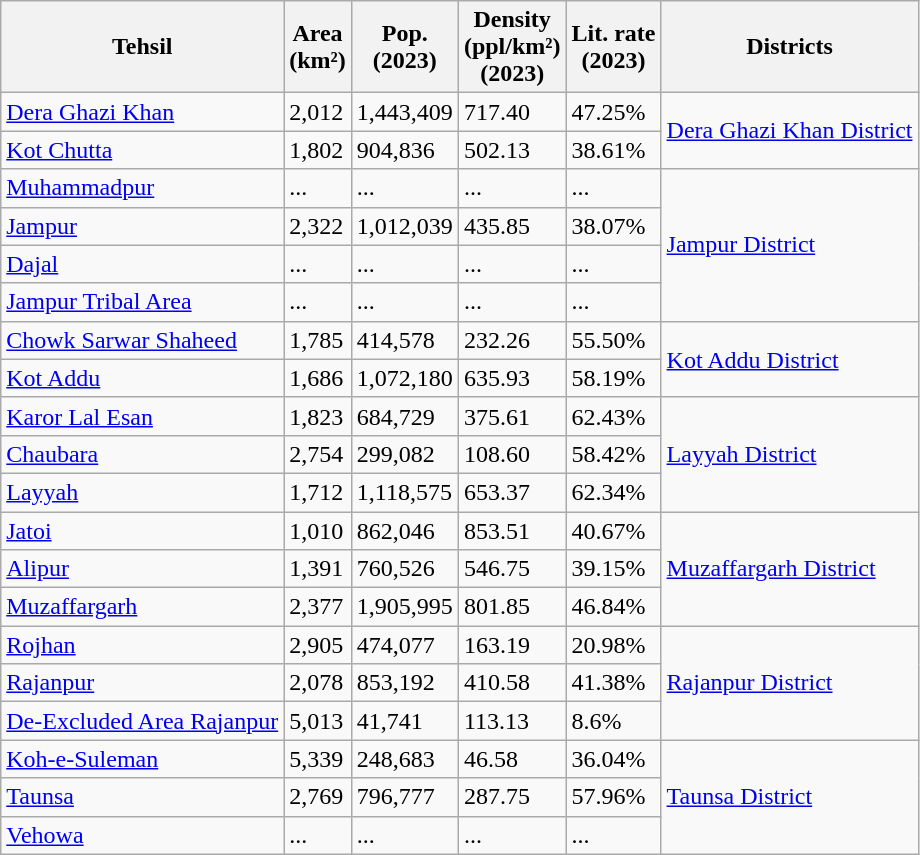<table class="wikitable sortable static-row-numbers static-row-header-hash">
<tr>
<th>Tehsil</th>
<th>Area<br>(km²)</th>
<th>Pop.<br>(2023)</th>
<th>Density<br>(ppl/km²)<br>(2023)</th>
<th>Lit. rate<br>(2023)</th>
<th>Districts</th>
</tr>
<tr>
<td><a href='#'>Dera Ghazi Khan</a></td>
<td>2,012</td>
<td>1,443,409</td>
<td>717.40</td>
<td>47.25%</td>
<td rowspan="2"><a href='#'>Dera Ghazi Khan District</a></td>
</tr>
<tr>
<td><a href='#'>Kot Chutta</a></td>
<td>1,802</td>
<td>904,836</td>
<td>502.13</td>
<td>38.61%</td>
</tr>
<tr>
<td><a href='#'>Muhammadpur</a></td>
<td>...</td>
<td>...</td>
<td>...</td>
<td>...</td>
<td rowspan="4"><a href='#'>Jampur District</a></td>
</tr>
<tr>
<td><a href='#'>Jampur</a></td>
<td>2,322</td>
<td>1,012,039</td>
<td>435.85</td>
<td>38.07%</td>
</tr>
<tr>
<td><a href='#'>Dajal</a></td>
<td>...</td>
<td>...</td>
<td>...</td>
<td>...</td>
</tr>
<tr>
<td><a href='#'>Jampur Tribal Area</a></td>
<td>...</td>
<td>...</td>
<td>...</td>
<td>...</td>
</tr>
<tr>
<td><a href='#'>Chowk Sarwar Shaheed</a></td>
<td>1,785</td>
<td>414,578</td>
<td>232.26</td>
<td>55.50%</td>
<td rowspan="2"><a href='#'>Kot Addu District</a></td>
</tr>
<tr>
<td><a href='#'>Kot Addu</a></td>
<td>1,686</td>
<td>1,072,180</td>
<td>635.93</td>
<td>58.19%</td>
</tr>
<tr>
<td><a href='#'>Karor Lal Esan</a></td>
<td>1,823</td>
<td>684,729</td>
<td>375.61</td>
<td>62.43%</td>
<td rowspan="3"><a href='#'>Layyah District</a></td>
</tr>
<tr>
<td><a href='#'>Chaubara</a></td>
<td>2,754</td>
<td>299,082</td>
<td>108.60</td>
<td>58.42%</td>
</tr>
<tr>
<td><a href='#'>Layyah</a></td>
<td>1,712</td>
<td>1,118,575</td>
<td>653.37</td>
<td>62.34%</td>
</tr>
<tr>
<td><a href='#'>Jatoi</a></td>
<td>1,010</td>
<td>862,046</td>
<td>853.51</td>
<td>40.67%</td>
<td rowspan="3"><a href='#'>Muzaffargarh District</a></td>
</tr>
<tr>
<td><a href='#'>Alipur</a></td>
<td>1,391</td>
<td>760,526</td>
<td>546.75</td>
<td>39.15%</td>
</tr>
<tr>
<td><a href='#'>Muzaffargarh</a></td>
<td>2,377</td>
<td>1,905,995</td>
<td>801.85</td>
<td>46.84%</td>
</tr>
<tr>
<td><a href='#'>Rojhan</a></td>
<td>2,905</td>
<td>474,077</td>
<td>163.19</td>
<td>20.98%</td>
<td rowspan="3"><a href='#'>Rajanpur District</a></td>
</tr>
<tr>
<td><a href='#'>Rajanpur</a></td>
<td>2,078</td>
<td>853,192</td>
<td>410.58</td>
<td>41.38%</td>
</tr>
<tr>
<td><a href='#'>De-Excluded Area Rajanpur</a></td>
<td>5,013</td>
<td>41,741</td>
<td>113.13</td>
<td>8.6%</td>
</tr>
<tr>
<td><a href='#'>Koh-e-Suleman</a></td>
<td>5,339</td>
<td>248,683</td>
<td>46.58</td>
<td>36.04%</td>
<td rowspan="3"><a href='#'>Taunsa District</a></td>
</tr>
<tr>
<td><a href='#'>Taunsa</a></td>
<td>2,769</td>
<td>796,777</td>
<td>287.75</td>
<td>57.96%</td>
</tr>
<tr>
<td><a href='#'>Vehowa</a></td>
<td>...</td>
<td>...</td>
<td>...</td>
<td>...</td>
</tr>
</table>
